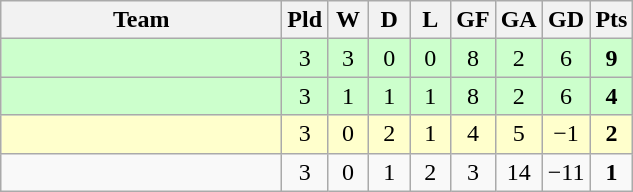<table class="wikitable" style="text-align:center;">
<tr>
<th width=180>Team</th>
<th width=20>Pld</th>
<th width=20>W</th>
<th width=20>D</th>
<th width=20>L</th>
<th width=20>GF</th>
<th width=20>GA</th>
<th width=20>GD</th>
<th width=20>Pts</th>
</tr>
<tr bgcolor="ccffcc">
<td align="left"><em></em></td>
<td>3</td>
<td>3</td>
<td>0</td>
<td>0</td>
<td>8</td>
<td>2</td>
<td>6</td>
<td><strong>9</strong></td>
</tr>
<tr bgcolor="ccffcc">
<td align="left"></td>
<td>3</td>
<td>1</td>
<td>1</td>
<td>1</td>
<td>8</td>
<td>2</td>
<td>6</td>
<td><strong>4</strong></td>
</tr>
<tr bgcolor="ffffcc">
<td align="left"></td>
<td>3</td>
<td>0</td>
<td>2</td>
<td>1</td>
<td>4</td>
<td>5</td>
<td>−1</td>
<td><strong>2</strong></td>
</tr>
<tr>
<td align="left"></td>
<td>3</td>
<td>0</td>
<td>1</td>
<td>2</td>
<td>3</td>
<td>14</td>
<td>−11</td>
<td><strong>1</strong></td>
</tr>
</table>
